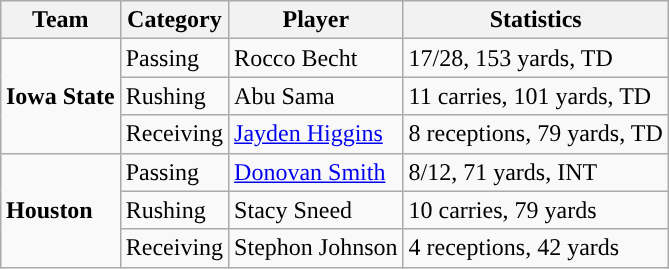<table class="wikitable" style="float: right;">
<tr>
<th>Team</th>
<th>Category</th>
<th>Player</th>
<th>Statistics</th>
</tr>
<tr>
<td rowspan=3><strong>Iowa State</strong></td>
<td>Passing</td>
<td>Rocco Becht</td>
<td>17/28, 153 yards, TD</td>
</tr>
<tr>
<td>Rushing</td>
<td>Abu Sama</td>
<td>11 carries, 101 yards, TD</td>
</tr>
<tr>
<td>Receiving</td>
<td><a href='#'>Jayden Higgins</a></td>
<td>8 receptions, 79 yards, TD</td>
</tr>
<tr>
<td rowspan=3><strong>Houston</strong></td>
<td>Passing</td>
<td><a href='#'>Donovan Smith</a></td>
<td>8/12, 71 yards, INT</td>
</tr>
<tr>
<td>Rushing</td>
<td>Stacy Sneed</td>
<td>10 carries, 79 yards</td>
</tr>
<tr>
<td>Receiving</td>
<td>Stephon Johnson</td>
<td>4 receptions, 42 yards</td>
</tr>
</table>
